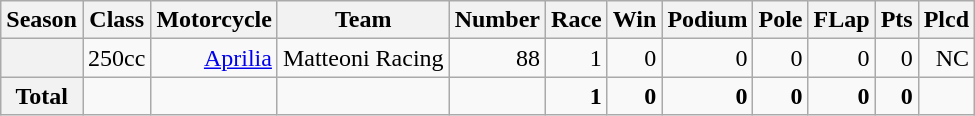<table class="wikitable">
<tr>
<th>Season</th>
<th>Class</th>
<th>Motorcycle</th>
<th>Team</th>
<th>Number</th>
<th>Race</th>
<th>Win</th>
<th>Podium</th>
<th>Pole</th>
<th>FLap</th>
<th>Pts</th>
<th>Plcd</th>
</tr>
<tr align="right">
<th></th>
<td>250cc</td>
<td><a href='#'>Aprilia</a></td>
<td>Matteoni Racing</td>
<td>88</td>
<td>1</td>
<td>0</td>
<td>0</td>
<td>0</td>
<td>0</td>
<td>0</td>
<td>NC</td>
</tr>
<tr align="right">
<th>Total</th>
<td></td>
<td></td>
<td></td>
<td></td>
<td><strong>1</strong></td>
<td><strong>0</strong></td>
<td><strong>0</strong></td>
<td><strong>0</strong></td>
<td><strong>0</strong></td>
<td><strong>0</strong></td>
<td></td>
</tr>
</table>
